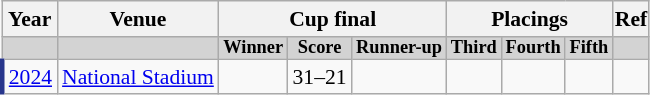<table class="wikitable" style="font-size:90%; text-align: center;">
<tr>
<th>Year</th>
<th>Venue</th>
<th colspan=3>Cup final</th>
<th colspan=3>Placings</th>
<th style="padding:1px;">Ref</th>
</tr>
<tr bgcolor=lightgrey style="line-height:9px; font-size:85%; padding:0px;">
<td style="border-left:0px;"></td>
<td></td>
<td style="font-weight:bold;">Winner</td>
<td style="font-weight:bold;">Score</td>
<td style="font-weight:bold;">Runner-up</td>
<td style="font-weight:bold;">Third</td>
<td style="font-weight:bold;">Fourth</td>
<td style="font-weight:bold;">Fifth</td>
<td style="font-weight:bold;"></td>
</tr>
<tr>
<td style="border-left:3px solid #28368C;"><a href='#'>2024</a></td>
<td><a href='#'>National Stadium</a></td>
<td></td>
<td>31–21</td>
<td></td>
<td></td>
<td></td>
<td></td>
</tr>
</table>
